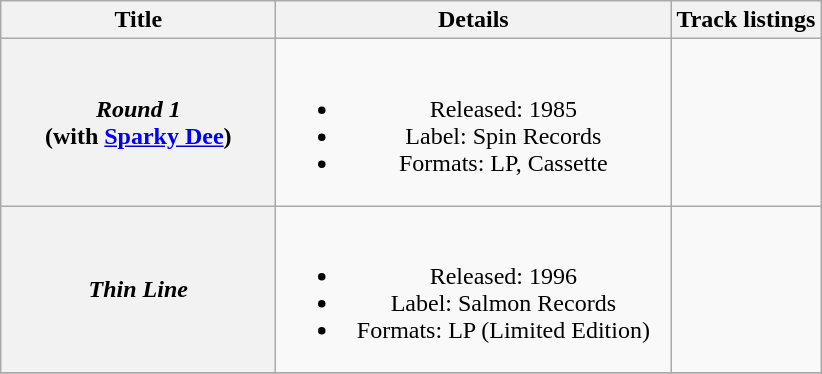<table class="wikitable plainrowheaders" style="text-align:center;">
<tr>
<th scope="col" rowspan="1" style="width:11em;">Title</th>
<th scope="col" rowspan="1" style="width:16em;">Details</th>
<th scope="col">Track listings</th>
</tr>
<tr>
<th scope="row"><em>Round 1</em><br><span>(with <a href='#'>Sparky Dee</a>)</span></th>
<td><br><ul><li>Released: 1985</li><li>Label: Spin Records</li><li>Formats: LP, Cassette</li></ul></td>
<td align="left" style="font-size: 85%;"><br></td>
</tr>
<tr>
<th scope="row"><em>Thin Line</em></th>
<td><br><ul><li>Released: 1996</li><li>Label: Salmon Records</li><li>Formats: LP (Limited Edition)</li></ul></td>
<td align="left" style="font-size: 85%;"><br></td>
</tr>
<tr>
</tr>
</table>
